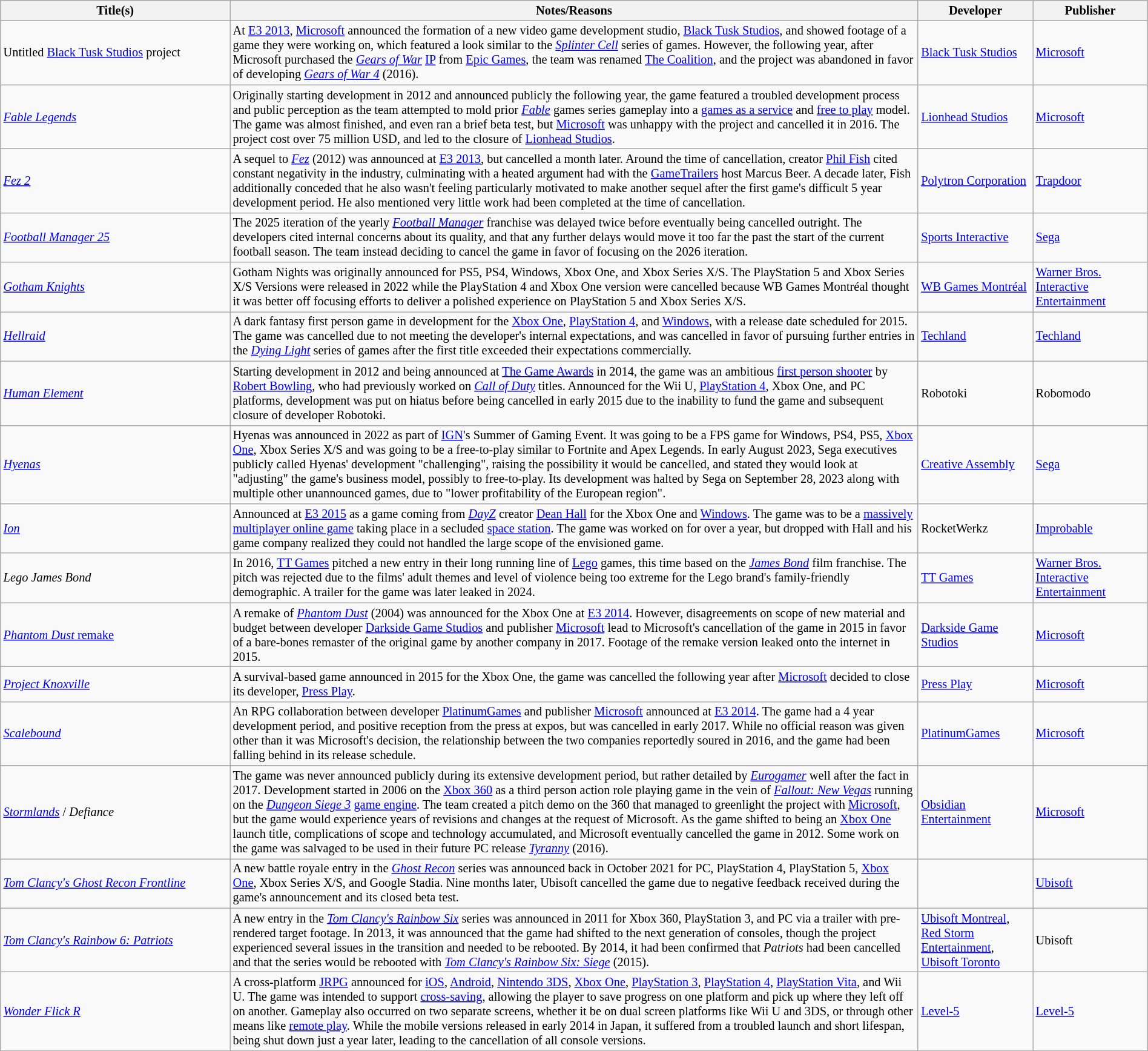<table class="wikitable sortable" id="softwarelist" style="width:100%; font-size:85%;">
<tr>
<th width=20%>Title(s)</th>
<th width=60% class="unsortable">Notes/Reasons</th>
<th width=10%>Developer</th>
<th width=10%>Publisher</th>
</tr>
<tr>
<td id="b">Untitled <a href='#'>Black Tusk Studios</a> project</td>
<td>At <a href='#'>E3 2013</a>, <a href='#'>Microsoft</a> announced the formation of a new video game development studio, <a href='#'>Black Tusk Studios</a>, and showed footage of a game they were working on, which featured a look similar to the <em><a href='#'>Splinter Cell</a></em> series of games. However, the following year, after Microsoft purchased the <em><a href='#'>Gears of War</a></em> <a href='#'>IP</a> from <a href='#'>Epic Games</a>, the team was renamed <a href='#'>The Coalition</a>, and the project was abandoned in favor of developing <em><a href='#'>Gears of War 4</a></em> (2016).</td>
<td><a href='#'>Black Tusk Studios</a></td>
<td><a href='#'>Microsoft</a></td>
</tr>
<tr>
<td id="f"><em><a href='#'>Fable Legends</a></em></td>
<td>Originally starting development in 2012 and announced publicly the following year, the game featured a troubled development process and public perception as the team attempted to mold prior <em><a href='#'>Fable</a></em> games series gameplay into a <a href='#'>games as a service</a> and <a href='#'>free to play</a> model. The game was almost finished, and even ran a brief beta test, but <a href='#'>Microsoft</a> was unhappy with the project and cancelled it in 2016. The project cost over 75 million USD, and led to the closure of <a href='#'>Lionhead Studios</a>.</td>
<td><a href='#'>Lionhead Studios</a></td>
<td><a href='#'>Microsoft</a></td>
</tr>
<tr>
<td><em><a href='#'>Fez 2</a></em></td>
<td>A sequel to <em><a href='#'>Fez</a></em> (2012) was announced at <a href='#'>E3 2013</a>, but cancelled a month later. Around the time of cancellation, creator <a href='#'>Phil Fish</a> cited constant negativity in the industry, culminating with a heated argument had with the <a href='#'>GameTrailers</a> host Marcus Beer. A decade later, Fish additionally conceded that he also wasn't feeling particularly motivated to make another sequel after the first game's difficult 5 year development period. He also mentioned very little work had been completed at the time of cancellation.</td>
<td><a href='#'>Polytron Corporation</a></td>
<td><a href='#'>Trapdoor</a></td>
</tr>
<tr>
<td><em><a href='#'>Football Manager 25</a></em></td>
<td>The 2025 iteration of the yearly <em><a href='#'>Football Manager</a></em> franchise was delayed twice before eventually being cancelled outright. The developers cited internal concerns about its quality, and that any further delays would move it too far the past the start of the current football season. The team instead deciding to cancel the game in favor of focusing on the 2026 iteration.</td>
<td><a href='#'>Sports Interactive</a></td>
<td><a href='#'>Sega</a></td>
</tr>
<tr>
<td><em><a href='#'>Gotham Knights</a></em></td>
<td>Gotham Nights was originally announced for PS5, PS4, Windows, Xbox One, and Xbox Series X/S. The PlayStation 5 and Xbox Series X/S Versions were released in 2022 while the PlayStation 4 and Xbox One version were cancelled because WB Games Montréal thought it was better off focusing efforts to deliver a polished experience on PlayStation 5 and Xbox Series X/S.</td>
<td><a href='#'>WB Games Montréal</a></td>
<td><a href='#'>Warner Bros. Interactive Entertainment</a></td>
</tr>
<tr>
<td id="h"><em><a href='#'>Hellraid</a></em></td>
<td>A dark fantasy first person game in development for the <a href='#'>Xbox One</a>, <a href='#'>PlayStation 4</a>, and <a href='#'>Windows</a>, with a release date scheduled for 2015. The game was cancelled due to not meeting the developer's internal expectations, and was cancelled in favor of pursuing further entries in the <em><a href='#'>Dying Light</a></em> series of games after the first title exceeded their expectations commercially.</td>
<td><a href='#'>Techland</a></td>
<td><a href='#'>Techland</a></td>
</tr>
<tr>
<td><em><a href='#'>Human Element</a></em></td>
<td>Starting development in 2012 and being announced at <a href='#'>The Game Awards</a> in 2014, the game was an ambitious <a href='#'>first person shooter</a> by <a href='#'>Robert Bowling</a>, who had previously worked on <em><a href='#'>Call of Duty</a></em> titles. Announced for the Wii U, <a href='#'>PlayStation 4</a>, Xbox One, and PC platforms, development was put on hiatus before being cancelled in early 2015 due to the inability to fund the game and subsequent closure of developer Robotoki.</td>
<td>Robotoki</td>
<td>Robomodo</td>
</tr>
<tr>
<td><em><a href='#'>Hyenas</a></em></td>
<td>Hyenas was announced in 2022 as part of <a href='#'>IGN</a>'s Summer of Gaming Event. It was going to be a FPS game for Windows, PS4, PS5, <a href='#'>Xbox One</a>, Xbox Series X/S and was going to be a free-to-play similar to Fortnite and Apex Legends. In early August 2023, Sega executives publicly called Hyenas' development "challenging", raising the possibility it would be cancelled, and stated they would look at "adjusting" the game's business model, possibly to free-to-play. Its development was halted by Sega on September 28, 2023 along with multiple other unannounced games, due to "lower profitability of the European region".</td>
<td><a href='#'>Creative Assembly</a></td>
<td><a href='#'>Sega</a></td>
</tr>
<tr>
<td id="i"><em><a href='#'>Ion</a></em></td>
<td>Announced at <a href='#'>E3 2015</a> as a game coming from <em><a href='#'>DayZ</a></em> creator <a href='#'>Dean Hall</a> for the Xbox One and <a href='#'>Windows</a>. The game was to be a <a href='#'>massively multiplayer online game</a> taking place in a secluded <a href='#'>space station</a>. The game was worked on for over a year, but dropped with Hall and his game company realized they could not handled the large scope of the envisioned game.</td>
<td>RocketWerkz</td>
<td><a href='#'>Improbable</a></td>
</tr>
<tr>
<td id="l"><em>Lego James Bond</em></td>
<td>In 2016, <a href='#'>TT Games</a> pitched a new entry in their long running line of <a href='#'>Lego</a> games, this time based on the <em><a href='#'>James Bond</a></em> film franchise. The pitch was rejected due to the films' adult themes and level of violence being too extreme for the Lego brand's family-friendly demographic. A trailer for the game was later leaked in 2024.</td>
<td><a href='#'>TT Games</a></td>
<td><a href='#'>Warner Bros. Interactive Entertainment</a></td>
</tr>
<tr>
<td id="p"><a href='#'><em>Phantom Dust</em> remake</a></td>
<td>A remake of <em><a href='#'>Phantom Dust</a></em> (2004) was announced for the Xbox One at <a href='#'>E3 2014</a>. However, disagreements on scope of new material and budget between developer <a href='#'>Darkside Game Studios</a> and publisher <a href='#'>Microsoft</a> lead to Microsoft's cancellation of the game in 2015 in favor of a bare-bones remaster of the original game by another company in 2017. Footage of the remake version leaked onto the internet in 2015.</td>
<td><a href='#'>Darkside Game Studios</a></td>
<td><a href='#'>Microsoft</a></td>
</tr>
<tr>
<td><em><a href='#'>Project Knoxville</a></em></td>
<td>A survival-based game announced in 2015 for the Xbox One, the game was cancelled the following year after <a href='#'>Microsoft</a> decided to close its developer, <a href='#'>Press Play</a>.</td>
<td><a href='#'>Press Play</a></td>
<td><a href='#'>Microsoft</a></td>
</tr>
<tr>
<td id="s"><em><a href='#'>Scalebound</a></em></td>
<td>An RPG collaboration between developer <a href='#'>PlatinumGames</a> and publisher <a href='#'>Microsoft</a> announced at <a href='#'>E3 2014</a>. The game had a 4 year development period, and positive reception from the press at expos, but was cancelled in early 2017. While no official reason was given other than it was Microsoft's decision, the relationship between the two companies reportedly soured in 2016, and the game had been falling behind in its release schedule.</td>
<td><a href='#'>PlatinumGames</a></td>
<td><a href='#'>Microsoft</a></td>
</tr>
<tr>
<td><em><a href='#'>Stormlands</a></em> / <em>Defiance</em></td>
<td>The game was never announced publicly during its extensive development period, but rather detailed by <em><a href='#'>Eurogamer</a></em> well after the fact in 2017. Development started in 2006 on the <a href='#'>Xbox 360</a> as a third person action role playing game in the vein of <em><a href='#'>Fallout: New Vegas</a></em> running on the <em><a href='#'>Dungeon Siege 3</a></em> <a href='#'>game engine</a>. The team created a pitch demo on the 360 that managed to greenlight the project with <a href='#'>Microsoft</a>, but the game would experience years of revisions and changes at the request of Microsoft. As the game shifted to being an <a href='#'>Xbox One</a> launch title, complications of scope and technology accumulated, and Microsoft eventually cancelled the game in 2012. Some work on the game was salvaged to be used in their future PC release <em><a href='#'>Tyranny</a></em> (2016).</td>
<td><a href='#'>Obsidian Entertainment</a></td>
<td><a href='#'>Microsoft</a></td>
</tr>
<tr>
<td id="t"><em><a href='#'>Tom Clancy's Ghost Recon Frontline</a></em></td>
<td>A new battle royale entry in the <em><a href='#'>Ghost Recon</a></em> series was announced back in October 2021 for PC, PlayStation 4, PlayStation 5, <a href='#'>Xbox One</a>, Xbox Series X/S, and Google Stadia. Nine months later, Ubisoft cancelled the game due to negative feedback received during the game's announcement and its closed beta test.</td>
<td></td>
<td><a href='#'>Ubisoft</a></td>
</tr>
<tr>
<td><em><a href='#'>Tom Clancy's Rainbow 6: Patriots</a></em></td>
<td>A new entry in the <em><a href='#'>Tom Clancy's Rainbow Six</a></em> series was announced in 2011 for Xbox 360, PlayStation 3, and PC via a trailer with pre-rendered target footage. In 2013, it was announced that the game had shifted to the next generation of consoles, though the project experienced several issues in the transition and needed to be rebooted. By 2014, it had been confirmed that <em>Patriots</em> had been cancelled and that the series would be rebooted with <em><a href='#'>Tom Clancy's Rainbow Six: Siege</a></em> (2015).</td>
<td><a href='#'>Ubisoft Montreal</a>, <a href='#'>Red Storm Entertainment</a>, <a href='#'>Ubisoft Toronto</a></td>
<td>Ubisoft</td>
</tr>
<tr>
<td id="w"><em><a href='#'>Wonder Flick R</a></em></td>
<td>A cross-platform <a href='#'>JRPG</a> announced for <a href='#'>iOS</a>, <a href='#'>Android</a>, <a href='#'>Nintendo 3DS</a>, <a href='#'>Xbox One</a>, <a href='#'>PlayStation 3</a>, <a href='#'>PlayStation 4</a>, <a href='#'>PlayStation Vita</a>, and Wii U. The game was intended to support <a href='#'>cross-saving</a>, allowing the player to save progress on one platform and pick up where they left off on another. Gameplay also occurred on two separate screens, whether it be on dual screen platforms like Wii U and 3DS, or through other means like <a href='#'>remote play</a>. While the mobile versions released in early 2014 in Japan, it suffered from a troubled launch and short lifespan, being shut down just a year later, leading to the cancellation of all console versions.</td>
<td><a href='#'>Level-5</a></td>
<td><a href='#'>Level-5</a></td>
</tr>
<tr>
</tr>
</table>
